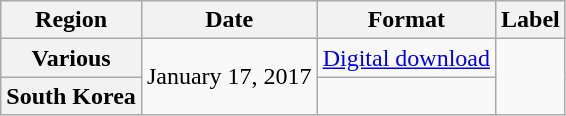<table class="wikitable plainrowheaders">
<tr>
<th>Region</th>
<th>Date</th>
<th>Format</th>
<th>Label</th>
</tr>
<tr>
<th scope="row">Various</th>
<td rowspan="2">January 17, 2017</td>
<td><a href='#'>Digital download</a></td>
<td rowspan="2"></td>
</tr>
<tr>
<th scope="row">South Korea</th>
<td></td>
</tr>
</table>
